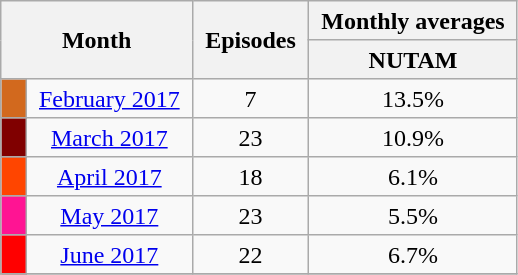<table class="wikitable plainrowheaders" style="text-align: center; line-height:25px;">
<tr class="wikitable" style="text-align: center;">
<th colspan="2" rowspan="2" style="padding: 0 8px;">Month</th>
<th rowspan="2" style="padding: 0 8px;">Episodes</th>
<th colspan="2" style="padding: 0 8px;">Monthly averages</th>
</tr>
<tr>
<th style="padding: 0 8px;">NUTAM</th>
</tr>
<tr>
<td style="padding: 0 8px; background:#D2691E;"></td>
<td style="padding: 0 8px;" '><a href='#'>February 2017</a></td>
<td style="padding: 0 8px;">7</td>
<td style="padding: 0 8px;">13.5%</td>
</tr>
<tr>
<td style="padding: 0 8px; background:#800000;"></td>
<td style="padding: 0 8px;" '><a href='#'>March 2017</a></td>
<td style="padding: 0 8px;">23</td>
<td style="padding: 0 8px;">10.9%</td>
</tr>
<tr>
<td style="padding: 0 8px; background:#FF4500;"></td>
<td style="padding: 0 8px;" '><a href='#'>April 2017</a></td>
<td style="padding: 0 8px;">18</td>
<td style="padding: 0 8px;">6.1%</td>
</tr>
<tr>
<td style="padding: 0 8px; background:#FF1493;"></td>
<td style="padding: 0 8px;" '><a href='#'>May 2017</a></td>
<td style="padding: 0 8px;">23</td>
<td style="padding: 0 8px;">5.5%</td>
</tr>
<tr>
<td style="padding: 0 8px; background:#FF0000;"></td>
<td style="padding: 0 8px;" '><a href='#'>June 2017</a></td>
<td style="padding: 0 8px;">22</td>
<td style="padding: 0 8px;">6.7%</td>
</tr>
<tr>
</tr>
</table>
